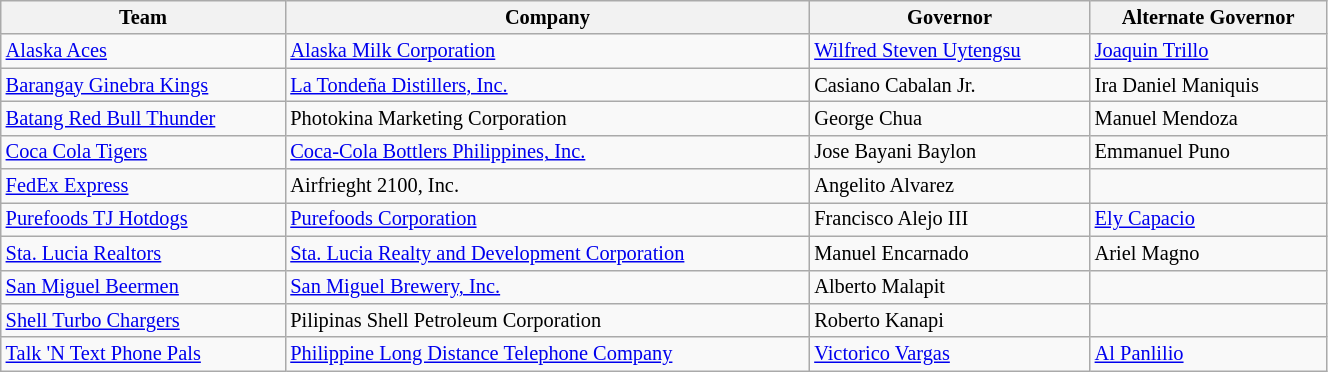<table class="wikitable sortable" style="font-size:85%; width:70%">
<tr>
<th>Team</th>
<th>Company</th>
<th>Governor</th>
<th>Alternate Governor</th>
</tr>
<tr>
<td><a href='#'>Alaska Aces</a></td>
<td><a href='#'>Alaska Milk Corporation</a></td>
<td><a href='#'>Wilfred Steven Uytengsu</a></td>
<td><a href='#'>Joaquin Trillo</a></td>
</tr>
<tr>
<td><a href='#'>Barangay Ginebra Kings</a></td>
<td><a href='#'>La Tondeña Distillers, Inc.</a></td>
<td>Casiano Cabalan Jr.</td>
<td>Ira Daniel Maniquis</td>
</tr>
<tr>
<td><a href='#'>Batang Red Bull Thunder</a></td>
<td>Photokina Marketing Corporation</td>
<td>George Chua</td>
<td>Manuel Mendoza</td>
</tr>
<tr>
<td><a href='#'>Coca Cola Tigers</a></td>
<td><a href='#'>Coca-Cola Bottlers Philippines, Inc.</a></td>
<td>Jose Bayani Baylon</td>
<td>Emmanuel Puno</td>
</tr>
<tr>
<td><a href='#'>FedEx Express</a></td>
<td>Airfrieght 2100, Inc.</td>
<td>Angelito Alvarez</td>
<td></td>
</tr>
<tr>
<td><a href='#'>Purefoods TJ Hotdogs</a></td>
<td><a href='#'>Purefoods Corporation</a></td>
<td>Francisco Alejo III</td>
<td><a href='#'>Ely Capacio</a></td>
</tr>
<tr>
<td><a href='#'>Sta. Lucia Realtors</a></td>
<td><a href='#'>Sta. Lucia Realty and Development Corporation</a></td>
<td>Manuel Encarnado</td>
<td>Ariel Magno</td>
</tr>
<tr>
<td><a href='#'>San Miguel Beermen</a></td>
<td><a href='#'>San Miguel Brewery, Inc.</a></td>
<td>Alberto Malapit</td>
<td></td>
</tr>
<tr>
<td><a href='#'>Shell Turbo Chargers</a></td>
<td>Pilipinas Shell Petroleum Corporation</td>
<td>Roberto Kanapi</td>
<td></td>
</tr>
<tr>
<td><a href='#'>Talk 'N Text Phone Pals</a></td>
<td><a href='#'>Philippine Long Distance Telephone Company</a></td>
<td><a href='#'>Victorico Vargas</a></td>
<td><a href='#'>Al Panlilio</a></td>
</tr>
</table>
